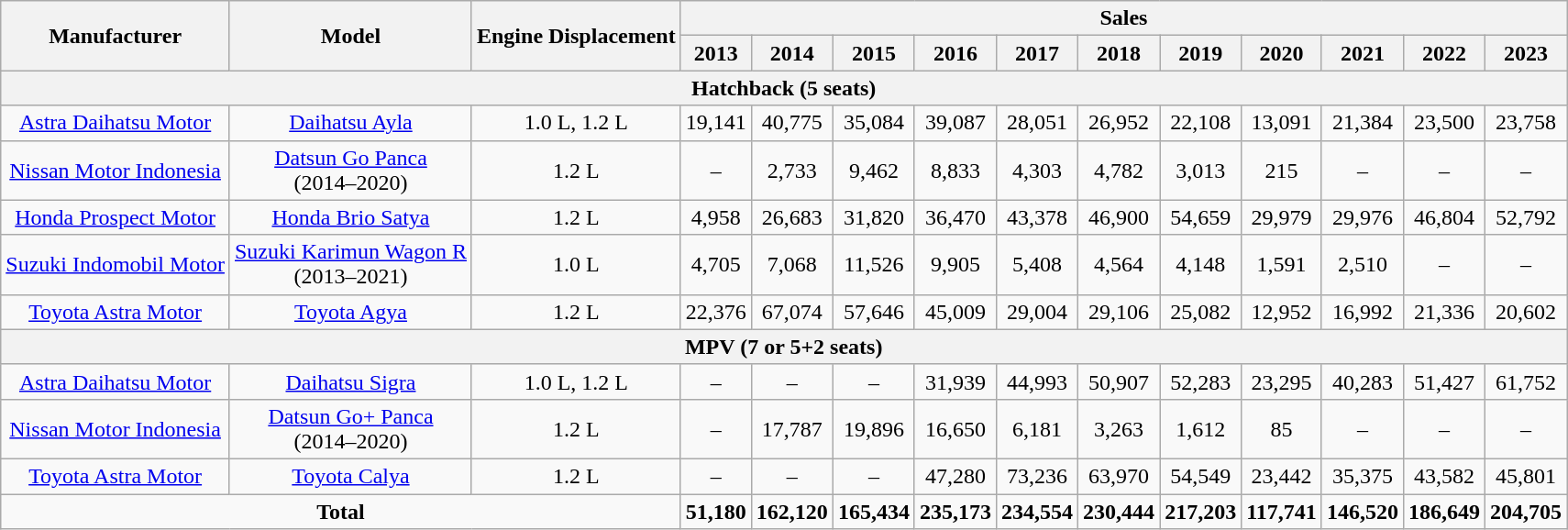<table class="wikitable sortable" style="text-align:center;">
<tr>
<th rowspan="2">Manufacturer</th>
<th rowspan="2">Model</th>
<th rowspan="2">Engine Displacement</th>
<th colspan="11">Sales</th>
</tr>
<tr>
<th>2013</th>
<th>2014</th>
<th>2015</th>
<th>2016</th>
<th>2017</th>
<th>2018</th>
<th>2019</th>
<th>2020</th>
<th>2021</th>
<th>2022</th>
<th>2023</th>
</tr>
<tr>
<th colspan="14">Hatchback (5 seats)</th>
</tr>
<tr>
<td><a href='#'>Astra Daihatsu Motor</a></td>
<td><a href='#'>Daihatsu Ayla</a></td>
<td>1.0 L, 1.2 L</td>
<td>19,141</td>
<td>40,775</td>
<td>35,084</td>
<td>39,087</td>
<td>28,051</td>
<td>26,952</td>
<td>22,108</td>
<td>13,091</td>
<td>21,384</td>
<td>23,500</td>
<td>23,758</td>
</tr>
<tr>
<td><a href='#'>Nissan Motor Indonesia</a></td>
<td><a href='#'>Datsun Go Panca</a><br>(2014–2020)</td>
<td>1.2 L</td>
<td>–</td>
<td>2,733</td>
<td>9,462</td>
<td>8,833</td>
<td>4,303</td>
<td>4,782</td>
<td>3,013</td>
<td>215</td>
<td>–</td>
<td>–</td>
<td>–</td>
</tr>
<tr>
<td><a href='#'>Honda Prospect Motor</a></td>
<td><a href='#'>Honda Brio Satya</a></td>
<td>1.2 L</td>
<td>4,958</td>
<td>26,683</td>
<td>31,820</td>
<td>36,470</td>
<td>43,378</td>
<td>46,900</td>
<td>54,659</td>
<td>29,979</td>
<td>29,976</td>
<td>46,804</td>
<td>52,792</td>
</tr>
<tr>
<td><a href='#'>Suzuki Indomobil Motor</a></td>
<td><a href='#'>Suzuki Karimun Wagon R</a><br>(2013–2021)</td>
<td>1.0 L</td>
<td>4,705</td>
<td>7,068</td>
<td>11,526</td>
<td>9,905</td>
<td>5,408</td>
<td>4,564</td>
<td>4,148</td>
<td>1,591</td>
<td>2,510</td>
<td>–</td>
<td>–</td>
</tr>
<tr>
<td><a href='#'>Toyota Astra Motor</a></td>
<td><a href='#'>Toyota Agya</a></td>
<td>1.2 L</td>
<td>22,376</td>
<td>67,074</td>
<td>57,646</td>
<td>45,009</td>
<td>29,004</td>
<td>29,106</td>
<td>25,082</td>
<td>12,952</td>
<td>16,992</td>
<td>21,336</td>
<td>20,602</td>
</tr>
<tr>
<th colspan="14">MPV (7 or 5+2 seats)</th>
</tr>
<tr>
<td><a href='#'>Astra Daihatsu Motor</a></td>
<td><a href='#'>Daihatsu Sigra</a></td>
<td>1.0 L, 1.2 L</td>
<td>–</td>
<td>–</td>
<td>–</td>
<td>31,939</td>
<td>44,993</td>
<td>50,907</td>
<td>52,283</td>
<td>23,295</td>
<td>40,283</td>
<td>51,427</td>
<td>61,752</td>
</tr>
<tr>
<td><a href='#'>Nissan Motor Indonesia</a></td>
<td><a href='#'>Datsun Go+ Panca</a><br>(2014–2020)</td>
<td>1.2 L</td>
<td>–</td>
<td>17,787</td>
<td>19,896</td>
<td>16,650</td>
<td>6,181</td>
<td>3,263</td>
<td>1,612</td>
<td>85</td>
<td>–</td>
<td>–</td>
<td>–</td>
</tr>
<tr>
<td><a href='#'>Toyota Astra Motor</a></td>
<td><a href='#'>Toyota Calya</a></td>
<td>1.2 L</td>
<td>–</td>
<td>–</td>
<td>–</td>
<td>47,280</td>
<td>73,236</td>
<td>63,970</td>
<td>54,549</td>
<td>23,442</td>
<td>35,375</td>
<td>43,582</td>
<td>45,801</td>
</tr>
<tr>
<td colspan="3"><strong>Total</strong></td>
<td><strong></strong> <strong>51,180</strong></td>
<td><strong></strong> <strong>162,120</strong></td>
<td><strong></strong> <strong>165,434</strong></td>
<td><strong></strong> <strong>235,173</strong></td>
<td><strong></strong> <strong>234,554</strong></td>
<td><strong></strong> <strong>230,444</strong></td>
<td><strong></strong> <strong>217,203</strong></td>
<td><strong></strong> <strong>117,741</strong></td>
<td><strong></strong> <strong>146,520</strong></td>
<td><strong></strong> <strong>186,649</strong></td>
<td><strong></strong> <strong>204,705</strong></td>
</tr>
</table>
